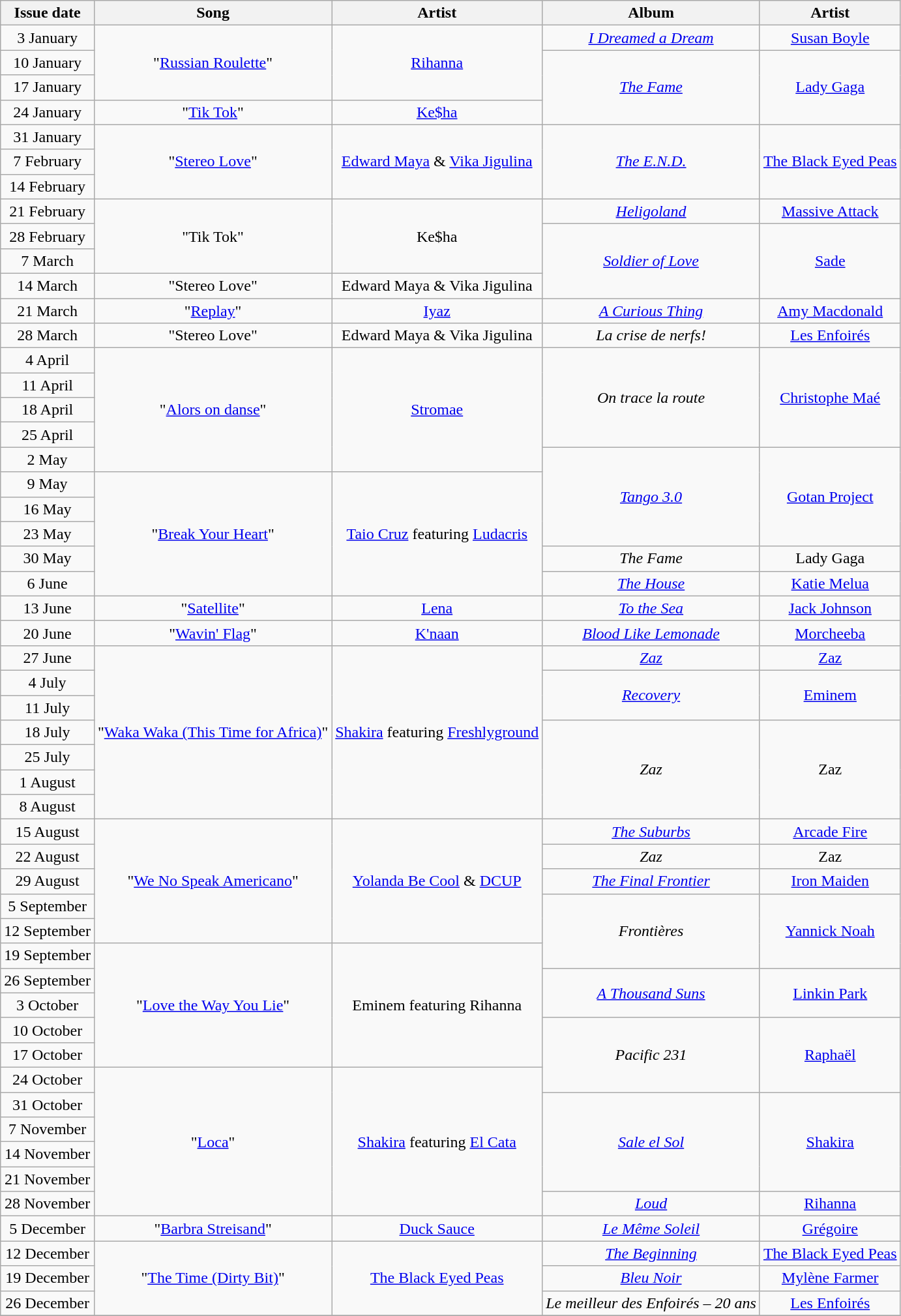<table class="wikitable plainrowheaders" style="text-align:center">
<tr>
<th>Issue date</th>
<th>Song</th>
<th>Artist</th>
<th>Album</th>
<th>Artist</th>
</tr>
<tr>
<td>3 January</td>
<td rowspan="3">"<a href='#'>Russian Roulette</a>"</td>
<td rowspan="3"><a href='#'>Rihanna</a></td>
<td><em><a href='#'>I Dreamed a Dream</a></em></td>
<td><a href='#'>Susan Boyle</a></td>
</tr>
<tr>
<td>10 January</td>
<td rowspan="3"><em><a href='#'>The Fame</a></em></td>
<td rowspan="3"><a href='#'>Lady Gaga</a></td>
</tr>
<tr>
<td>17 January</td>
</tr>
<tr>
<td>24 January</td>
<td rowspan="1">"<a href='#'>Tik Tok</a>"</td>
<td rowspan="1"><a href='#'>Ke$ha</a></td>
</tr>
<tr>
<td>31 January</td>
<td rowspan="3">"<a href='#'>Stereo Love</a>"</td>
<td rowspan="3"><a href='#'>Edward Maya</a> & <a href='#'>Vika Jigulina</a></td>
<td rowspan="3"><em><a href='#'>The E.N.D.</a></em></td>
<td rowspan="3"><a href='#'>The Black Eyed Peas</a></td>
</tr>
<tr>
<td>7 February</td>
</tr>
<tr>
<td>14 February</td>
</tr>
<tr>
<td>21 February</td>
<td rowspan="3">"Tik Tok"</td>
<td rowspan="3">Ke$ha</td>
<td rowspan="1"><em><a href='#'>Heligoland</a></em></td>
<td rowspan="1"><a href='#'>Massive Attack</a></td>
</tr>
<tr>
<td>28 February</td>
<td rowspan="3"><em><a href='#'>Soldier of Love</a></em></td>
<td rowspan="3"><a href='#'>Sade</a></td>
</tr>
<tr>
<td>7 March</td>
</tr>
<tr>
<td>14 March</td>
<td rowspan="1">"Stereo Love"</td>
<td rowspan="1">Edward Maya & Vika Jigulina</td>
</tr>
<tr>
<td>21 March</td>
<td rowspan="1">"<a href='#'>Replay</a>"</td>
<td rowspan="1"><a href='#'>Iyaz</a></td>
<td rowspan="1"><em><a href='#'>A Curious Thing</a></em></td>
<td rowspan="1"><a href='#'>Amy Macdonald</a></td>
</tr>
<tr>
<td>28 March</td>
<td rowspan="1">"Stereo Love"</td>
<td rowspan="1">Edward Maya & Vika Jigulina</td>
<td rowspan="1"><em>La crise de nerfs!</em></td>
<td rowspan="1"><a href='#'>Les Enfoirés</a></td>
</tr>
<tr>
<td>4 April</td>
<td rowspan="5">"<a href='#'>Alors on danse</a>"</td>
<td rowspan="5"><a href='#'>Stromae</a></td>
<td rowspan="4"><em>On trace la route</em></td>
<td rowspan="4"><a href='#'>Christophe Maé</a></td>
</tr>
<tr>
<td>11 April</td>
</tr>
<tr>
<td>18 April</td>
</tr>
<tr>
<td>25 April</td>
</tr>
<tr>
<td>2 May</td>
<td rowspan="4"><em><a href='#'>Tango 3.0</a></em></td>
<td rowspan="4"><a href='#'>Gotan Project</a></td>
</tr>
<tr>
<td>9 May</td>
<td rowspan="5">"<a href='#'>Break Your Heart</a>"</td>
<td rowspan="5"><a href='#'>Taio Cruz</a> featuring <a href='#'>Ludacris</a></td>
</tr>
<tr>
<td>16 May</td>
</tr>
<tr>
<td>23 May</td>
</tr>
<tr>
<td>30 May</td>
<td rowspan="1"><em>The Fame</em></td>
<td rowspan="1">Lady Gaga</td>
</tr>
<tr>
<td>6 June</td>
<td><em><a href='#'>The House</a></em></td>
<td><a href='#'>Katie Melua</a></td>
</tr>
<tr>
<td>13 June</td>
<td rowspan="1">"<a href='#'>Satellite</a>"</td>
<td rowspan="1"><a href='#'>Lena</a></td>
<td><em><a href='#'>To the Sea</a></em></td>
<td><a href='#'>Jack Johnson</a></td>
</tr>
<tr>
<td>20 June</td>
<td rowspan="1">"<a href='#'>Wavin' Flag</a>"</td>
<td rowspan="1"><a href='#'>K'naan</a></td>
<td><em><a href='#'>Blood Like Lemonade</a></em></td>
<td><a href='#'>Morcheeba</a></td>
</tr>
<tr>
<td>27 June</td>
<td rowspan="7">"<a href='#'>Waka Waka (This Time for Africa)</a>"</td>
<td rowspan="7"><a href='#'>Shakira</a> featuring <a href='#'>Freshlyground</a></td>
<td rowspan="1"><em><a href='#'>Zaz</a></em></td>
<td rowspan="1"><a href='#'>Zaz</a></td>
</tr>
<tr>
<td>4 July</td>
<td rowspan="2"><em><a href='#'>Recovery</a></em></td>
<td rowspan="2"><a href='#'>Eminem</a></td>
</tr>
<tr>
<td>11 July</td>
</tr>
<tr>
<td>18 July</td>
<td rowspan="4"><em>Zaz</em></td>
<td rowspan="4">Zaz</td>
</tr>
<tr>
<td>25 July</td>
</tr>
<tr>
<td>1 August</td>
</tr>
<tr>
<td>8 August</td>
</tr>
<tr>
<td>15 August</td>
<td rowspan="5">"<a href='#'>We No Speak Americano</a>"</td>
<td rowspan="5"><a href='#'>Yolanda Be Cool</a> & <a href='#'>DCUP</a></td>
<td rowspan="1"><em><a href='#'>The Suburbs</a></em></td>
<td rowspan="1"><a href='#'>Arcade Fire</a></td>
</tr>
<tr>
<td>22 August</td>
<td rowspan="1"><em>Zaz</em></td>
<td rowspan="1">Zaz</td>
</tr>
<tr>
<td>29 August</td>
<td rowspan="1"><em><a href='#'>The Final Frontier</a></em></td>
<td rowspan="1"><a href='#'>Iron Maiden</a></td>
</tr>
<tr>
<td>5 September</td>
<td rowspan="3"><em>Frontières</em></td>
<td rowspan="3"><a href='#'>Yannick Noah</a></td>
</tr>
<tr>
<td>12 September</td>
</tr>
<tr>
<td>19 September</td>
<td rowspan="5">"<a href='#'>Love the Way You Lie</a>"</td>
<td rowspan="5">Eminem featuring Rihanna</td>
</tr>
<tr>
<td>26 September</td>
<td rowspan="2"><em><a href='#'>A Thousand Suns</a></em></td>
<td rowspan="2"><a href='#'>Linkin Park</a></td>
</tr>
<tr>
<td>3 October</td>
</tr>
<tr>
<td>10 October</td>
<td rowspan="3"><em>Pacific 231</em></td>
<td rowspan="3"><a href='#'>Raphaël</a></td>
</tr>
<tr>
<td>17 October</td>
</tr>
<tr>
<td>24 October</td>
<td rowspan="6">"<a href='#'>Loca</a>"</td>
<td rowspan="6"><a href='#'>Shakira</a> featuring <a href='#'>El Cata</a></td>
</tr>
<tr>
<td>31 October</td>
<td rowspan="4"><em><a href='#'>Sale el Sol</a></em></td>
<td rowspan="4"><a href='#'>Shakira</a></td>
</tr>
<tr>
<td>7 November</td>
</tr>
<tr>
<td>14 November</td>
</tr>
<tr>
<td>21 November</td>
</tr>
<tr>
<td>28 November</td>
<td><em><a href='#'>Loud</a></em></td>
<td><a href='#'>Rihanna</a></td>
</tr>
<tr>
<td>5 December</td>
<td>"<a href='#'>Barbra Streisand</a>"</td>
<td><a href='#'>Duck Sauce</a></td>
<td><em><a href='#'>Le Même Soleil</a></em></td>
<td><a href='#'>Grégoire</a></td>
</tr>
<tr>
<td>12 December</td>
<td rowspan="3">"<a href='#'>The Time (Dirty Bit)</a>"</td>
<td rowspan="3"><a href='#'>The Black Eyed Peas</a></td>
<td><em><a href='#'>The Beginning</a></em></td>
<td><a href='#'>The Black Eyed Peas</a></td>
</tr>
<tr>
<td>19 December</td>
<td><em><a href='#'>Bleu Noir</a></em></td>
<td><a href='#'>Mylène Farmer</a></td>
</tr>
<tr>
<td>26 December</td>
<td><em>Le meilleur des Enfoirés – 20 ans</em></td>
<td><a href='#'>Les Enfoirés</a></td>
</tr>
<tr>
</tr>
</table>
